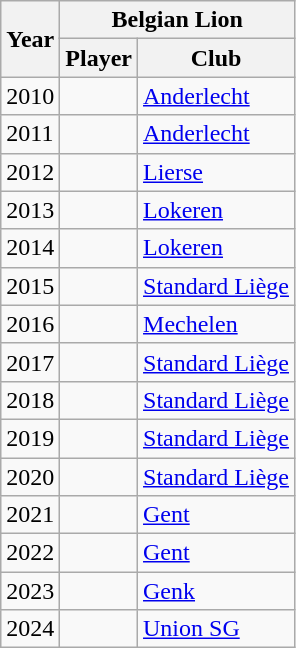<table class="wikitable sortable">
<tr>
<th rowspan="2">Year</th>
<th colspan="2">Belgian Lion</th>
</tr>
<tr>
<th>Player</th>
<th>Club</th>
</tr>
<tr>
<td>2010</td>
<td></td>
<td><a href='#'>Anderlecht</a></td>
</tr>
<tr>
<td>2011</td>
<td></td>
<td><a href='#'>Anderlecht</a></td>
</tr>
<tr>
<td>2012</td>
<td></td>
<td><a href='#'>Lierse</a></td>
</tr>
<tr>
<td>2013</td>
<td></td>
<td><a href='#'>Lokeren</a></td>
</tr>
<tr>
<td>2014</td>
<td></td>
<td><a href='#'>Lokeren</a></td>
</tr>
<tr>
<td>2015</td>
<td></td>
<td><a href='#'>Standard Liège</a></td>
</tr>
<tr>
<td>2016</td>
<td></td>
<td><a href='#'>Mechelen</a></td>
</tr>
<tr>
<td>2017</td>
<td></td>
<td><a href='#'>Standard Liège</a></td>
</tr>
<tr>
<td>2018</td>
<td></td>
<td><a href='#'>Standard Liège</a></td>
</tr>
<tr>
<td>2019</td>
<td></td>
<td><a href='#'>Standard Liège</a></td>
</tr>
<tr>
<td>2020</td>
<td></td>
<td><a href='#'>Standard Liège</a></td>
</tr>
<tr>
<td>2021</td>
<td></td>
<td><a href='#'>Gent</a></td>
</tr>
<tr>
<td>2022</td>
<td></td>
<td><a href='#'>Gent</a></td>
</tr>
<tr>
<td>2023</td>
<td></td>
<td><a href='#'>Genk</a></td>
</tr>
<tr>
<td>2024</td>
<td></td>
<td><a href='#'>Union SG</a></td>
</tr>
</table>
